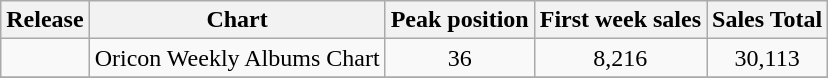<table class="wikitable">
<tr>
<th>Release</th>
<th>Chart</th>
<th>Peak position</th>
<th>First week sales</th>
<th>Sales Total</th>
</tr>
<tr>
<td></td>
<td>Oricon Weekly Albums Chart</td>
<td style="text-align:center;">36</td>
<td style="text-align:center;">8,216</td>
<td style="text-align:center;">30,113</td>
</tr>
<tr>
</tr>
</table>
